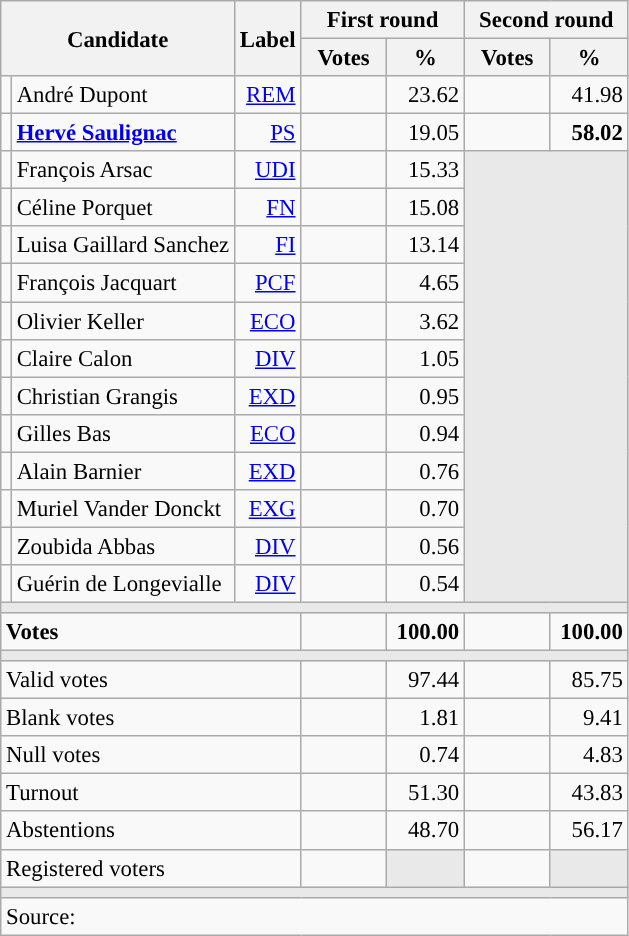<table class="wikitable" style="text-align:right;font-size:95%;">
<tr>
<th colspan="2" rowspan="2">Candidate</th>
<th rowspan="2">Label</th>
<th colspan="2">First round</th>
<th colspan="2">Second round</th>
</tr>
<tr>
<th style="width:50px;">Votes</th>
<th style="width:45px;">%</th>
<th style="width:50px;">Votes</th>
<th style="width:45px;">%</th>
</tr>
<tr>
<td style="color:inherit;background:"></td>
<td style="text-align:left;">André Dupont</td>
<td><a href='#'>REM</a></td>
<td></td>
<td>23.62</td>
<td></td>
<td>41.98</td>
</tr>
<tr>
<td style="color:inherit;background:"></td>
<td style="text-align:left;"><strong><a href='#'>Hervé Saulignac</a></strong></td>
<td><a href='#'>PS</a></td>
<td></td>
<td>19.05</td>
<td><strong></strong></td>
<td><strong>58.02</strong></td>
</tr>
<tr>
<td style="color:inherit;background:"></td>
<td style="text-align:left;">François Arsac</td>
<td><a href='#'>UDI</a></td>
<td></td>
<td>15.33</td>
<td colspan="2" rowspan="12" style="background:#E9E9E9;"></td>
</tr>
<tr>
<td style="color:inherit;background:"></td>
<td style="text-align:left;">Céline Porquet</td>
<td><a href='#'>FN</a></td>
<td></td>
<td>15.08</td>
</tr>
<tr>
<td style="color:inherit;background:"></td>
<td style="text-align:left;">Luisa Gaillard Sanchez</td>
<td><a href='#'>FI</a></td>
<td></td>
<td>13.14</td>
</tr>
<tr>
<td style="color:inherit;background:"></td>
<td style="text-align:left;">François Jacquart</td>
<td><a href='#'>PCF</a></td>
<td></td>
<td>4.65</td>
</tr>
<tr>
<td style="color:inherit;background:"></td>
<td style="text-align:left;">Olivier Keller</td>
<td><a href='#'>ECO</a></td>
<td></td>
<td>3.62</td>
</tr>
<tr>
<td style="color:inherit;background:"></td>
<td style="text-align:left;">Claire Calon</td>
<td><a href='#'>DIV</a></td>
<td></td>
<td>1.05</td>
</tr>
<tr>
<td style="color:inherit;background:"></td>
<td style="text-align:left;">Christian Grangis</td>
<td><a href='#'>EXD</a></td>
<td></td>
<td>0.95</td>
</tr>
<tr>
<td style="color:inherit;background:"></td>
<td style="text-align:left;">Gilles Bas</td>
<td><a href='#'>ECO</a></td>
<td></td>
<td>0.94</td>
</tr>
<tr>
<td style="color:inherit;background:"></td>
<td style="text-align:left;">Alain Barnier</td>
<td><a href='#'>EXD</a></td>
<td></td>
<td>0.76</td>
</tr>
<tr>
<td style="color:inherit;background:"></td>
<td style="text-align:left;">Muriel Vander Donckt</td>
<td><a href='#'>EXG</a></td>
<td></td>
<td>0.70</td>
</tr>
<tr>
<td style="color:inherit;background:"></td>
<td style="text-align:left;">Zoubida Abbas</td>
<td><a href='#'>DIV</a></td>
<td></td>
<td>0.56</td>
</tr>
<tr>
<td style="color:inherit;background:"></td>
<td style="text-align:left;">Guérin de Longevialle</td>
<td><a href='#'>DIV</a></td>
<td></td>
<td>0.54</td>
</tr>
<tr>
<td colspan="7" style="background:#E9E9E9;"></td>
</tr>
<tr style="font-weight:bold;">
<td colspan="3" style="text-align:left;">Votes</td>
<td></td>
<td>100.00</td>
<td></td>
<td>100.00</td>
</tr>
<tr>
<td colspan="7" style="background:#E9E9E9;"></td>
</tr>
<tr>
<td colspan="3" style="text-align:left;">Valid votes</td>
<td></td>
<td>97.44</td>
<td></td>
<td>85.75</td>
</tr>
<tr>
<td colspan="3" style="text-align:left;">Blank votes</td>
<td></td>
<td>1.81</td>
<td></td>
<td>9.41</td>
</tr>
<tr>
<td colspan="3" style="text-align:left;">Null votes</td>
<td></td>
<td>0.74</td>
<td></td>
<td>4.83</td>
</tr>
<tr>
<td colspan="3" style="text-align:left;">Turnout</td>
<td></td>
<td>51.30</td>
<td></td>
<td>43.83</td>
</tr>
<tr>
<td colspan="3" style="text-align:left;">Abstentions</td>
<td></td>
<td>48.70</td>
<td></td>
<td>56.17</td>
</tr>
<tr>
<td colspan="3" style="text-align:left;">Registered voters</td>
<td></td>
<td style="color:inherit;background:#E9E9E9;"></td>
<td></td>
<td style="color:inherit;background:#E9E9E9;"></td>
</tr>
<tr>
<td colspan="7" style="background:#E9E9E9;"></td>
</tr>
<tr>
<td colspan="7" style="text-align:left;">Source: </td>
</tr>
</table>
